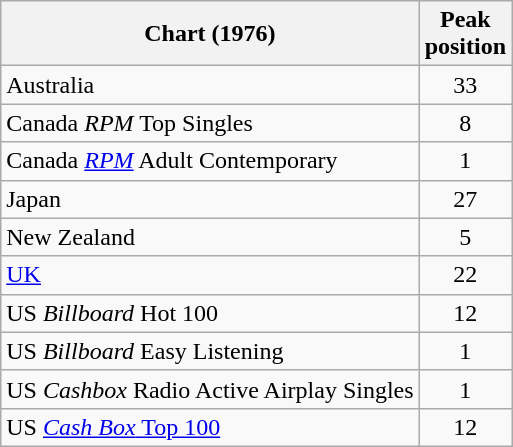<table class="wikitable sortable">
<tr>
<th>Chart (1976)</th>
<th>Peak<br>position</th>
</tr>
<tr>
<td>Australia</td>
<td style="text-align:center;">33</td>
</tr>
<tr>
<td>Canada <em>RPM</em> Top Singles</td>
<td style="text-align:center;">8</td>
</tr>
<tr>
<td>Canada <em><a href='#'>RPM</a></em> Adult Contemporary</td>
<td style="text-align:center;">1</td>
</tr>
<tr>
<td>Japan</td>
<td style="text-align:center;">27</td>
</tr>
<tr>
<td>New Zealand</td>
<td style="text-align:center;">5</td>
</tr>
<tr>
<td><a href='#'>UK</a></td>
<td style="text-align:center;">22</td>
</tr>
<tr>
<td>US <em>Billboard</em> Hot 100</td>
<td style="text-align:center;">12</td>
</tr>
<tr>
<td>US <em>Billboard</em> Easy Listening</td>
<td style="text-align:center;">1</td>
</tr>
<tr>
<td>US <em>Cashbox</em> Radio Active Airplay Singles</td>
<td style="text-align:center;">1</td>
</tr>
<tr>
<td align="left">US <a href='#'><em>Cash Box</em> Top 100</a></td>
<td align="center">12</td>
</tr>
</table>
